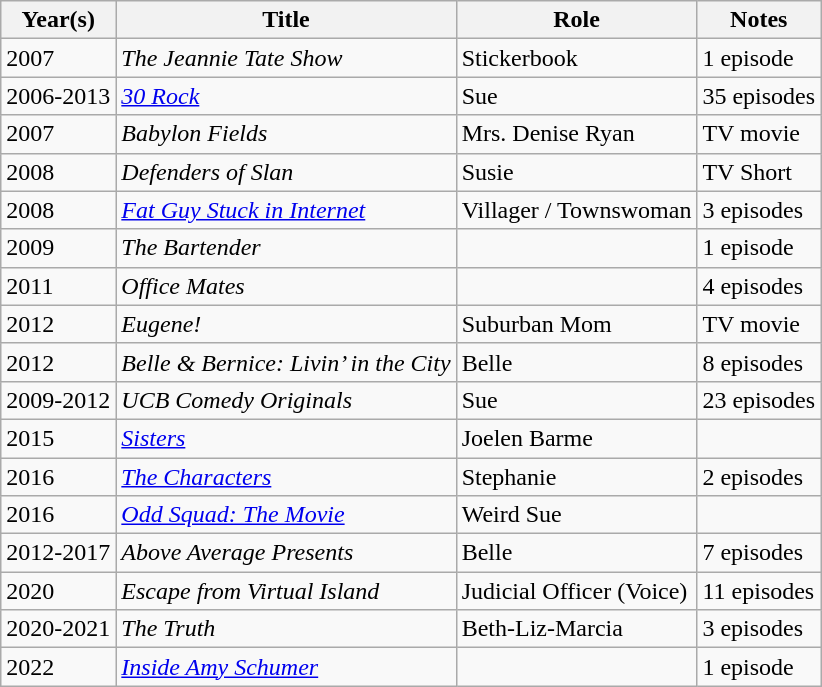<table class="wikitable sortable">
<tr>
<th>Year(s)</th>
<th>Title</th>
<th>Role</th>
<th>Notes</th>
</tr>
<tr>
<td>2007</td>
<td><em>The Jeannie Tate Show</em></td>
<td>Stickerbook</td>
<td>1 episode</td>
</tr>
<tr>
<td>2006-2013</td>
<td><em><a href='#'>30 Rock</a></em></td>
<td>Sue</td>
<td>35 episodes</td>
</tr>
<tr>
<td>2007</td>
<td><em>Babylon Fields</em></td>
<td>Mrs. Denise Ryan</td>
<td>TV movie</td>
</tr>
<tr>
<td>2008</td>
<td><em>Defenders of Slan</em></td>
<td>Susie</td>
<td>TV Short</td>
</tr>
<tr>
<td>2008</td>
<td><em><a href='#'>Fat Guy Stuck in Internet</a></em></td>
<td>Villager / Townswoman</td>
<td>3 episodes</td>
</tr>
<tr>
<td>2009</td>
<td><em>The Bartender</em></td>
<td></td>
<td>1 episode</td>
</tr>
<tr>
<td>2011</td>
<td><em>Office Mates</em></td>
<td></td>
<td>4 episodes</td>
</tr>
<tr>
<td>2012</td>
<td><em>Eugene!</em></td>
<td>Suburban Mom</td>
<td>TV movie</td>
</tr>
<tr>
<td>2012</td>
<td><em>Belle & Bernice: Livin’ in the City</em></td>
<td>Belle</td>
<td>8 episodes</td>
</tr>
<tr>
<td>2009-2012</td>
<td><em>UCB Comedy Originals</em></td>
<td>Sue</td>
<td>23 episodes</td>
</tr>
<tr>
<td>2015</td>
<td><em><a href='#'>Sisters</a></em></td>
<td>Joelen Barme</td>
<td></td>
</tr>
<tr>
<td>2016</td>
<td><em><a href='#'>The Characters</a></em></td>
<td>Stephanie</td>
<td>2 episodes</td>
</tr>
<tr>
<td>2016</td>
<td><em><a href='#'>Odd Squad: The Movie</a></em></td>
<td>Weird Sue</td>
<td></td>
</tr>
<tr>
<td>2012-2017</td>
<td><em>Above Average Presents</em></td>
<td>Belle</td>
<td>7 episodes</td>
</tr>
<tr>
<td>2020</td>
<td><em>Escape from Virtual Island</em></td>
<td>Judicial Officer (Voice)</td>
<td>11 episodes</td>
</tr>
<tr>
<td>2020-2021</td>
<td><em>The Truth</em></td>
<td>Beth-Liz-Marcia</td>
<td>3 episodes</td>
</tr>
<tr>
<td>2022</td>
<td><em><a href='#'>Inside Amy Schumer</a></em></td>
<td></td>
<td>1 episode</td>
</tr>
</table>
